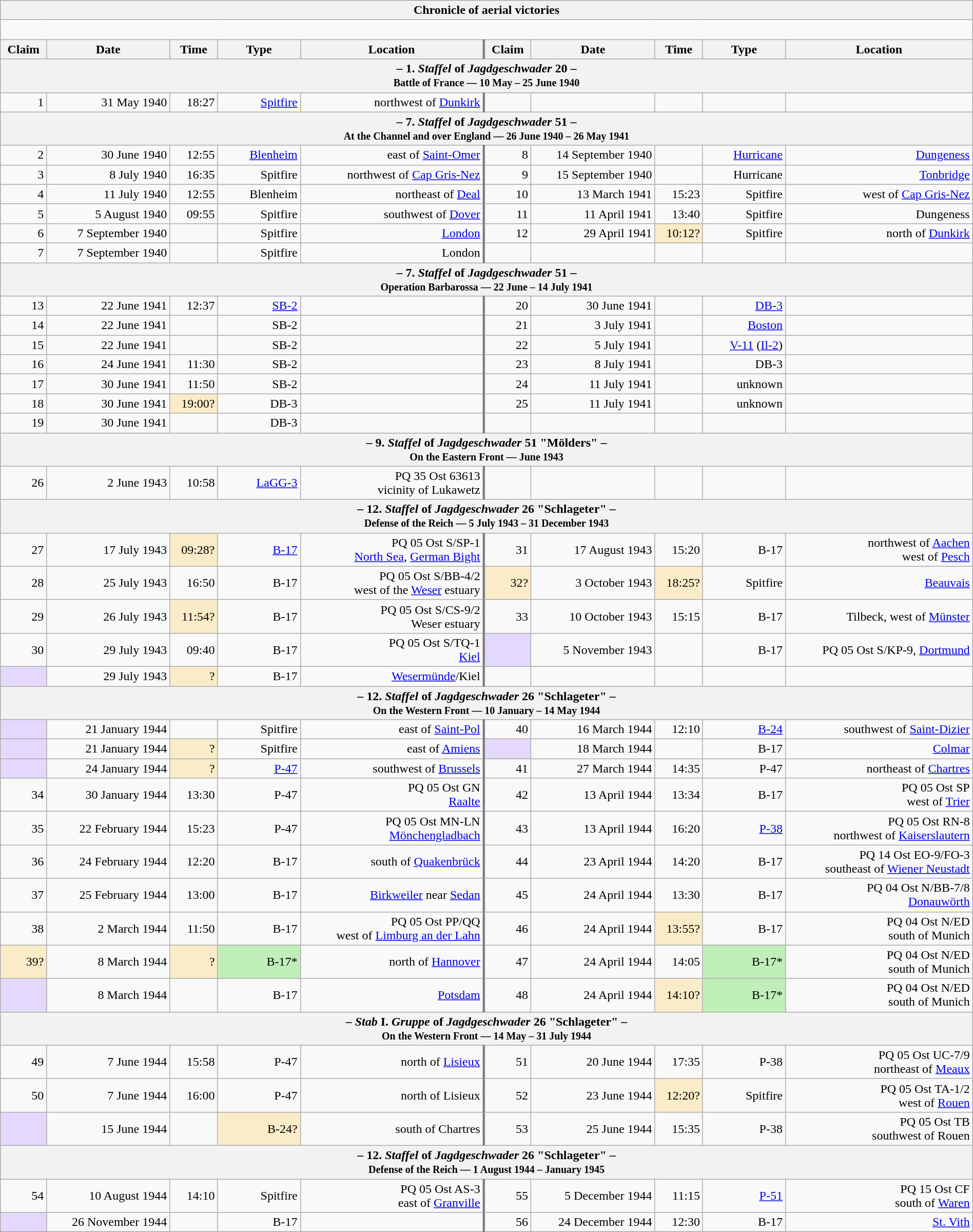<table class="wikitable plainrowheaders collapsible" style="margin-left: auto; margin-right: auto; border: none; text-align:right; width: 100%;">
<tr>
<th colspan="10">Chronicle of aerial victories</th>
</tr>
<tr>
<td colspan="10" style="text-align: left;"><br>

</td>
</tr>
<tr>
<th scope="col">Claim</th>
<th scope="col">Date</th>
<th scope="col">Time</th>
<th scope="col" width="100px">Type</th>
<th scope="col">Location</th>
<th scope="col" style="border-left: 3px solid grey;">Claim</th>
<th scope="col">Date</th>
<th scope="col">Time</th>
<th scope="col" width="100px">Type</th>
<th scope="col">Location</th>
</tr>
<tr>
<th colspan="10">– 1. <em>Staffel</em> of <em>Jagdgeschwader</em> 20 –<br><small>Battle of France — 10 May – 25 June 1940</small></th>
</tr>
<tr>
<td>1</td>
<td>31 May 1940</td>
<td>18:27</td>
<td><a href='#'>Spitfire</a></td>
<td>northwest of <a href='#'>Dunkirk</a></td>
<td style="border-left: 3px solid grey;"></td>
<td></td>
<td></td>
<td></td>
<td></td>
</tr>
<tr>
<th colspan="10">– 7. <em>Staffel</em> of <em>Jagdgeschwader</em> 51 –<br><small>At the Channel and over England — 26 June 1940 – 26 May 1941</small></th>
</tr>
<tr>
<td>2</td>
<td>30 June 1940</td>
<td>12:55</td>
<td><a href='#'>Blenheim</a></td>
<td> east of <a href='#'>Saint-Omer</a></td>
<td style="border-left: 3px solid grey;">8</td>
<td>14 September 1940</td>
<td></td>
<td><a href='#'>Hurricane</a></td>
<td><a href='#'>Dungeness</a></td>
</tr>
<tr>
<td>3</td>
<td>8 July 1940</td>
<td>16:35</td>
<td>Spitfire</td>
<td>northwest of <a href='#'>Cap Gris-Nez</a></td>
<td style="border-left: 3px solid grey;">9</td>
<td>15 September 1940</td>
<td></td>
<td>Hurricane</td>
<td><a href='#'>Tonbridge</a></td>
</tr>
<tr>
<td>4</td>
<td>11 July 1940</td>
<td>12:55</td>
<td>Blenheim</td>
<td> northeast of <a href='#'>Deal</a></td>
<td style="border-left: 3px solid grey;">10</td>
<td>13 March 1941</td>
<td>15:23</td>
<td>Spitfire</td>
<td> west of <a href='#'>Cap Gris-Nez</a></td>
</tr>
<tr>
<td>5</td>
<td>5 August 1940</td>
<td>09:55</td>
<td>Spitfire</td>
<td> southwest of <a href='#'>Dover</a></td>
<td style="border-left: 3px solid grey;">11</td>
<td>11 April 1941</td>
<td>13:40</td>
<td>Spitfire</td>
<td>Dungeness</td>
</tr>
<tr>
<td>6</td>
<td>7 September 1940</td>
<td></td>
<td>Spitfire</td>
<td><a href='#'>London</a></td>
<td style="border-left: 3px solid grey;">12</td>
<td>29 April 1941</td>
<td style="background:#faecc8">10:12?</td>
<td>Spitfire</td>
<td> north of <a href='#'>Dunkirk</a></td>
</tr>
<tr>
<td>7</td>
<td>7 September 1940</td>
<td></td>
<td>Spitfire</td>
<td>London</td>
<td style="border-left: 3px solid grey;"></td>
<td></td>
<td></td>
<td></td>
<td></td>
</tr>
<tr>
<th colspan="10">– 7. <em>Staffel</em> of <em>Jagdgeschwader</em> 51 –<br><small>Operation Barbarossa — 22 June – 14 July 1941</small></th>
</tr>
<tr>
<td>13</td>
<td>22 June 1941</td>
<td>12:37</td>
<td><a href='#'>SB-2</a></td>
<td></td>
<td style="border-left: 3px solid grey;">20</td>
<td>30 June 1941</td>
<td></td>
<td><a href='#'>DB-3</a></td>
<td></td>
</tr>
<tr>
<td>14</td>
<td>22 June 1941</td>
<td></td>
<td>SB-2</td>
<td></td>
<td style="border-left: 3px solid grey;">21</td>
<td>3 July 1941</td>
<td></td>
<td><a href='#'>Boston</a></td>
<td></td>
</tr>
<tr>
<td>15</td>
<td>22 June 1941</td>
<td></td>
<td>SB-2</td>
<td></td>
<td style="border-left: 3px solid grey;">22</td>
<td>5 July 1941</td>
<td></td>
<td><a href='#'>V-11</a> (<a href='#'>Il-2</a>)</td>
<td></td>
</tr>
<tr>
<td>16</td>
<td>24 June 1941</td>
<td>11:30</td>
<td>SB-2</td>
<td></td>
<td style="border-left: 3px solid grey;">23</td>
<td>8 July 1941</td>
<td></td>
<td>DB-3</td>
<td></td>
</tr>
<tr>
<td>17</td>
<td>30 June 1941</td>
<td>11:50</td>
<td>SB-2</td>
<td></td>
<td style="border-left: 3px solid grey;">24</td>
<td>11 July 1941</td>
<td></td>
<td>unknown</td>
<td></td>
</tr>
<tr>
<td>18</td>
<td>30 June 1941</td>
<td style="background:#faecc8">19:00?</td>
<td>DB-3</td>
<td></td>
<td style="border-left: 3px solid grey;">25</td>
<td>11 July 1941</td>
<td></td>
<td>unknown</td>
<td></td>
</tr>
<tr>
<td>19</td>
<td>30 June 1941</td>
<td></td>
<td>DB-3</td>
<td></td>
<td style="border-left: 3px solid grey;"></td>
<td></td>
<td></td>
<td></td>
<td></td>
</tr>
<tr>
<th colspan="10">– 9. <em>Staffel</em> of <em>Jagdgeschwader</em> 51 "Mölders" –<br><small>On the Eastern Front — June 1943</small></th>
</tr>
<tr>
<td>26</td>
<td>2 June 1943</td>
<td>10:58</td>
<td><a href='#'>LaGG-3</a></td>
<td>PQ 35 Ost 63613<br>vicinity of Lukawetz</td>
<td style="border-left: 3px solid grey;"></td>
<td></td>
<td></td>
<td></td>
<td></td>
</tr>
<tr>
<th colspan="10">– 12. <em>Staffel</em> of <em>Jagdgeschwader</em> 26 "Schlageter" –<br><small>Defense of the Reich — 5 July 1943 – 31 December 1943</small></th>
</tr>
<tr>
<td>27</td>
<td>17 July 1943</td>
<td style="background:#faecc8">09:28?</td>
<td><a href='#'>B-17</a></td>
<td>PQ 05 Ost S/SP-1<br><a href='#'>North Sea</a>, <a href='#'>German Bight</a></td>
<td style="border-left: 3px solid grey;">31</td>
<td>17 August 1943</td>
<td>15:20</td>
<td>B-17</td>
<td>northwest of <a href='#'>Aachen</a><br>west of <a href='#'>Pesch</a></td>
</tr>
<tr>
<td>28</td>
<td>25 July 1943</td>
<td>16:50</td>
<td>B-17</td>
<td>PQ 05 Ost S/BB-4/2<br>west of the <a href='#'>Weser</a> estuary</td>
<td style="border-left: 3px solid grey; background:#faecc8">32?</td>
<td>3 October 1943</td>
<td style="background:#faecc8">18:25?</td>
<td>Spitfire</td>
<td><a href='#'>Beauvais</a></td>
</tr>
<tr>
<td>29</td>
<td>26 July 1943</td>
<td style="background:#faecc8">11:54?</td>
<td>B-17</td>
<td>PQ 05 Ost S/CS-9/2<br>Weser estuary</td>
<td style="border-left: 3px solid grey;">33</td>
<td>10 October 1943</td>
<td>15:15</td>
<td>B-17</td>
<td>Tilbeck, west of <a href='#'>Münster</a></td>
</tr>
<tr>
<td>30</td>
<td>29 July 1943</td>
<td>09:40</td>
<td>B-17</td>
<td>PQ 05 Ost S/TQ-1<br><a href='#'>Kiel</a></td>
<td style="border-left: 3px solid grey; background:#e3d9ff;"></td>
<td>5 November 1943</td>
<td></td>
<td>B-17</td>
<td>PQ 05 Ost S/KP-9, <a href='#'>Dortmund</a></td>
</tr>
<tr>
<td style="background:#e3d9ff;"></td>
<td>29 July 1943</td>
<td style="background:#faecc8">?</td>
<td>B-17</td>
<td><a href='#'>Wesermünde</a>/Kiel</td>
<td style="border-left: 3px solid grey;"></td>
<td></td>
<td></td>
<td></td>
<td></td>
</tr>
<tr>
<th colspan="10">– 12. <em>Staffel</em> of <em>Jagdgeschwader</em> 26 "Schlageter" –<br><small>On the Western Front — 10 January – 14 May 1944</small></th>
</tr>
<tr>
<td style="background:#e3d9ff;"></td>
<td>21 January 1944</td>
<td></td>
<td>Spitfire</td>
<td>east of <a href='#'>Saint-Pol</a></td>
<td style="border-left: 3px solid grey;">40</td>
<td>16 March 1944</td>
<td>12:10</td>
<td><a href='#'>B-24</a></td>
<td>southwest of <a href='#'>Saint-Dizier</a></td>
</tr>
<tr>
<td style="background:#e3d9ff;"></td>
<td>21 January 1944</td>
<td style="background:#faecc8">?</td>
<td>Spitfire</td>
<td>east of <a href='#'>Amiens</a></td>
<td style="border-left: 3px solid grey; background:#e3d9ff;"></td>
<td>18 March 1944</td>
<td></td>
<td>B-17</td>
<td><a href='#'>Colmar</a></td>
</tr>
<tr>
<td style="background:#e3d9ff;"></td>
<td>24 January 1944</td>
<td style="background:#faecc8">?</td>
<td><a href='#'>P-47</a></td>
<td>southwest of <a href='#'>Brussels</a></td>
<td style="border-left: 3px solid grey;">41</td>
<td>27 March 1944</td>
<td>14:35</td>
<td>P-47</td>
<td>northeast of <a href='#'>Chartres</a></td>
</tr>
<tr>
<td>34</td>
<td>30 January 1944</td>
<td>13:30</td>
<td>P-47</td>
<td>PQ 05 Ost GN<br><a href='#'>Raalte</a></td>
<td style="border-left: 3px solid grey;">42</td>
<td>13 April 1944</td>
<td>13:34</td>
<td>B-17</td>
<td>PQ 05 Ost SP<br>west of <a href='#'>Trier</a></td>
</tr>
<tr>
<td>35</td>
<td>22 February 1944</td>
<td>15:23</td>
<td>P-47</td>
<td>PQ 05 Ost MN-LN<br><a href='#'>Mönchengladbach</a></td>
<td style="border-left: 3px solid grey;">43</td>
<td>13 April 1944</td>
<td>16:20</td>
<td><a href='#'>P-38</a></td>
<td>PQ 05 Ost RN-8<br>northwest of <a href='#'>Kaiserslautern</a></td>
</tr>
<tr>
<td>36</td>
<td>24 February 1944</td>
<td>12:20</td>
<td>B-17</td>
<td>south of <a href='#'>Quakenbrück</a></td>
<td style="border-left: 3px solid grey;">44</td>
<td>23 April 1944</td>
<td>14:20</td>
<td>B-17</td>
<td>PQ 14 Ost EO-9/FO-3<br>southeast of <a href='#'>Wiener Neustadt</a></td>
</tr>
<tr>
<td>37</td>
<td>25 February 1944</td>
<td>13:00</td>
<td>B-17</td>
<td><a href='#'>Birkweiler</a> near <a href='#'>Sedan</a></td>
<td style="border-left: 3px solid grey;">45</td>
<td>24 April 1944</td>
<td>13:30</td>
<td>B-17</td>
<td>PQ 04 Ost N/BB-7/8<br><a href='#'>Donauwörth</a></td>
</tr>
<tr>
<td>38</td>
<td>2 March 1944</td>
<td>11:50</td>
<td>B-17</td>
<td>PQ 05 Ost PP/QQ<br>west of <a href='#'>Limburg an der Lahn</a></td>
<td style="border-left: 3px solid grey;">46</td>
<td>24 April 1944</td>
<td style="background:#faecc8">13:55?</td>
<td>B-17</td>
<td>PQ 04 Ost N/ED<br>south of Munich</td>
</tr>
<tr>
<td style="background:#faecc8">39?</td>
<td>8 March 1944</td>
<td style="background:#faecc8">?</td>
<td style="background:#C0EFBA">B-17*</td>
<td>north of <a href='#'>Hannover</a></td>
<td style="border-left: 3px solid grey;">47</td>
<td>24 April 1944</td>
<td>14:05</td>
<td style="background:#C0EFBA">B-17*</td>
<td>PQ 04 Ost N/ED<br>south of Munich</td>
</tr>
<tr>
<td style="background:#e3d9ff;"></td>
<td>8 March 1944</td>
<td></td>
<td>B-17</td>
<td><a href='#'>Potsdam</a></td>
<td style="border-left: 3px solid grey;">48</td>
<td>24 April 1944</td>
<td style="background:#faecc8">14:10?</td>
<td style="background:#C0EFBA">B-17*</td>
<td>PQ 04 Ost N/ED<br>south of Munich</td>
</tr>
<tr>
<th colspan="10">– <em>Stab</em> I. <em>Gruppe</em> of <em>Jagdgeschwader</em> 26 "Schlageter" –<br><small>On the Western Front — 14 May – 31 July 1944</small></th>
</tr>
<tr>
<td>49</td>
<td>7 June 1944</td>
<td>15:58</td>
<td>P-47</td>
<td>north of <a href='#'>Lisieux</a></td>
<td style="border-left: 3px solid grey;">51</td>
<td>20 June 1944</td>
<td>17:35</td>
<td>P-38</td>
<td>PQ 05 Ost UC-7/9<br>northeast of <a href='#'>Meaux</a></td>
</tr>
<tr>
<td>50</td>
<td>7 June 1944</td>
<td>16:00</td>
<td>P-47</td>
<td>north of Lisieux</td>
<td style="border-left: 3px solid grey;">52</td>
<td>23 June 1944</td>
<td style="background:#faecc8">12:20?</td>
<td>Spitfire</td>
<td>PQ 05 Ost TA-1/2<br>west of <a href='#'>Rouen</a></td>
</tr>
<tr>
<td style="background:#e3d9ff;"></td>
<td>15 June 1944</td>
<td></td>
<td style="background:#faecc8">B-24?</td>
<td> south of Chartres</td>
<td style="border-left: 3px solid grey;">53</td>
<td>25 June 1944</td>
<td>15:35</td>
<td>P-38</td>
<td>PQ 05 Ost TB<br>southwest of Rouen</td>
</tr>
<tr>
<th colspan="10">– 12. <em>Staffel</em> of <em>Jagdgeschwader</em> 26 "Schlageter" –<br><small>Defense of the Reich — 1 August 1944 – January 1945</small></th>
</tr>
<tr>
<td>54</td>
<td>10 August 1944</td>
<td>14:10</td>
<td>Spitfire</td>
<td>PQ 05 Ost AS-3<br>east of <a href='#'>Granville</a></td>
<td style="border-left: 3px solid grey;">55</td>
<td>5 December 1944</td>
<td>11:15</td>
<td><a href='#'>P-51</a></td>
<td>PQ 15 Ost CF<br>south of <a href='#'>Waren</a></td>
</tr>
<tr>
<td style="background:#e3d9ff;"></td>
<td>26 November 1944</td>
<td></td>
<td>B-17</td>
<td></td>
<td style="border-left: 3px solid grey;">56</td>
<td>24 December 1944</td>
<td>12:30</td>
<td>B-17</td>
<td><a href='#'>St. Vith</a></td>
</tr>
</table>
